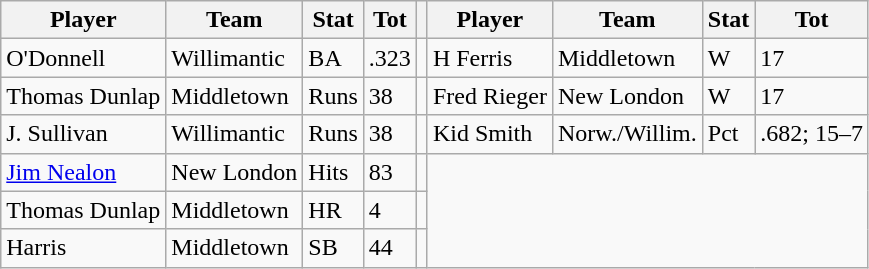<table class="wikitable">
<tr>
<th>Player</th>
<th>Team</th>
<th>Stat</th>
<th>Tot</th>
<th></th>
<th>Player</th>
<th>Team</th>
<th>Stat</th>
<th>Tot</th>
</tr>
<tr>
<td>O'Donnell</td>
<td>Willimantic</td>
<td>BA</td>
<td>.323</td>
<td></td>
<td>H Ferris</td>
<td>Middletown</td>
<td>W</td>
<td>17</td>
</tr>
<tr>
<td>Thomas Dunlap</td>
<td>Middletown</td>
<td>Runs</td>
<td>38</td>
<td></td>
<td>Fred Rieger</td>
<td>New London</td>
<td>W</td>
<td>17</td>
</tr>
<tr>
<td>J. Sullivan</td>
<td>Willimantic</td>
<td>Runs</td>
<td>38</td>
<td></td>
<td>Kid Smith</td>
<td>Norw./Willim.</td>
<td>Pct</td>
<td>.682; 15–7</td>
</tr>
<tr>
<td><a href='#'>Jim Nealon</a></td>
<td>New London</td>
<td>Hits</td>
<td>83</td>
<td></td>
</tr>
<tr>
<td>Thomas Dunlap</td>
<td>Middletown</td>
<td>HR</td>
<td>4</td>
<td></td>
</tr>
<tr>
<td>Harris</td>
<td>Middletown</td>
<td>SB</td>
<td>44</td>
<td></td>
</tr>
</table>
